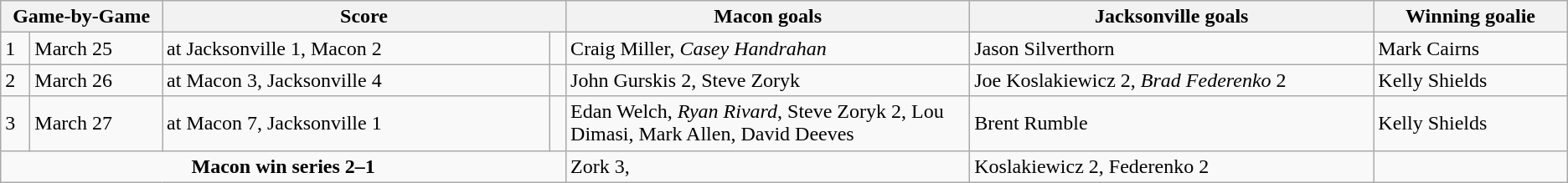<table class="wikitable">
<tr>
<th width=10% colspan=2>Game-by-Game</th>
<th width=25% colspan=2>Score</th>
<th width=25%>Macon goals</th>
<th width=25%>Jacksonville goals</th>
<th width=12%>Winning goalie</th>
</tr>
<tr>
<td>1</td>
<td>March 25</td>
<td>at Jacksonville 1, Macon 2</td>
<td></td>
<td>Craig Miller, <em>Casey Handrahan</em></td>
<td>Jason Silverthorn</td>
<td>Mark Cairns</td>
</tr>
<tr>
<td>2</td>
<td>March 26</td>
<td>at Macon 3, Jacksonville 4</td>
<td></td>
<td>John Gurskis 2, Steve Zoryk</td>
<td>Joe Koslakiewicz 2, <em>Brad Federenko</em> 2</td>
<td>Kelly Shields</td>
</tr>
<tr>
<td>3</td>
<td>March 27</td>
<td>at Macon 7, Jacksonville 1</td>
<td></td>
<td>Edan Welch, <em>Ryan Rivard</em>, Steve Zoryk 2, Lou Dimasi, Mark Allen, David Deeves</td>
<td>Brent Rumble</td>
<td>Kelly Shields</td>
</tr>
<tr>
<td colspan=4 align="center"><strong>Macon win series 2–1</strong></td>
<td>Zork 3,</td>
<td>Koslakiewicz 2, Federenko 2</td>
</tr>
</table>
